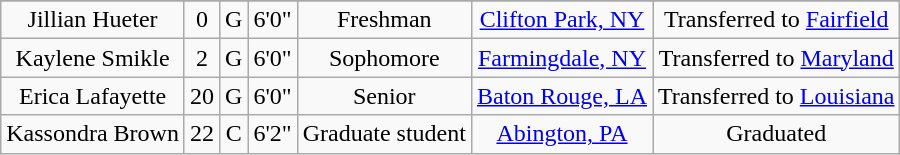<table class="wikitable sortable" style="text-align: center">
<tr align=center>
</tr>
<tr>
<td>Jillian Hueter</td>
<td>0</td>
<td>G</td>
<td>6'0"</td>
<td>Freshman</td>
<td><a href='#'>Clifton Park, NY</a></td>
<td>Transferred to <a href='#'>Fairfield</a></td>
</tr>
<tr>
<td>Kaylene Smikle</td>
<td>2</td>
<td>G</td>
<td>6'0"</td>
<td>Sophomore</td>
<td><a href='#'>Farmingdale, NY</a></td>
<td>Transferred to <a href='#'>Maryland</a></td>
</tr>
<tr>
<td>Erica Lafayette</td>
<td>20</td>
<td>G</td>
<td>6'0"</td>
<td>Senior</td>
<td><a href='#'>Baton Rouge, LA</a></td>
<td>Transferred to <a href='#'>Louisiana</a></td>
</tr>
<tr>
<td>Kassondra Brown</td>
<td>22</td>
<td>C</td>
<td>6'2"</td>
<td>Graduate student</td>
<td><a href='#'>Abington, PA</a></td>
<td>Graduated</td>
</tr>
</table>
